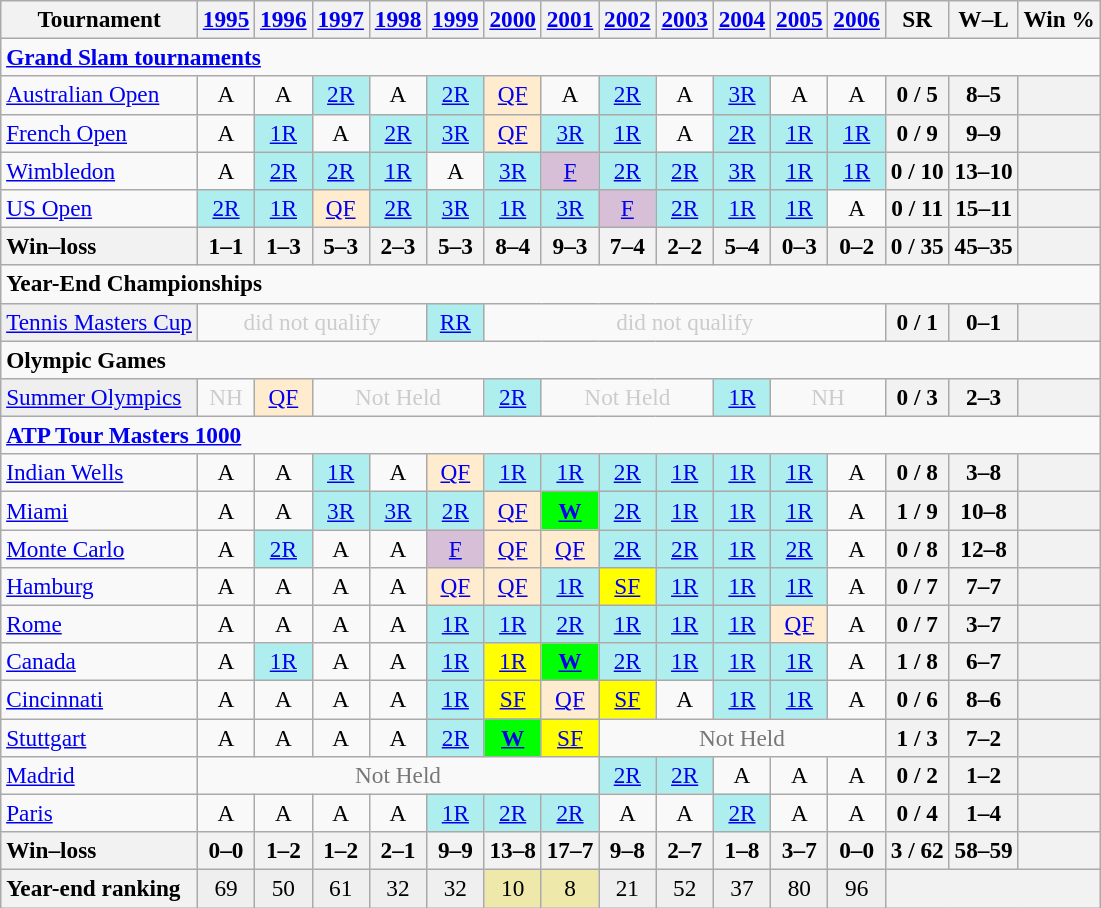<table class=wikitable style=text-align:center;font-size:97%>
<tr>
<th>Tournament</th>
<th><a href='#'>1995</a></th>
<th><a href='#'>1996</a></th>
<th><a href='#'>1997</a></th>
<th><a href='#'>1998</a></th>
<th><a href='#'>1999</a></th>
<th><a href='#'>2000</a></th>
<th><a href='#'>2001</a></th>
<th><a href='#'>2002</a></th>
<th><a href='#'>2003</a></th>
<th><a href='#'>2004</a></th>
<th><a href='#'>2005</a></th>
<th><a href='#'>2006</a></th>
<th>SR</th>
<th>W–L</th>
<th>Win %</th>
</tr>
<tr>
<td colspan=23 align=left><strong><a href='#'>Grand Slam tournaments</a></strong></td>
</tr>
<tr>
<td align=left><a href='#'>Australian Open</a></td>
<td>A</td>
<td>A</td>
<td bgcolor=afeeee><a href='#'>2R</a></td>
<td>A</td>
<td bgcolor=afeeee><a href='#'>2R</a></td>
<td bgcolor=ffebcd><a href='#'>QF</a></td>
<td>A</td>
<td bgcolor=afeeee><a href='#'>2R</a></td>
<td>A</td>
<td bgcolor=afeeee><a href='#'>3R</a></td>
<td>A</td>
<td>A</td>
<th>0 / 5</th>
<th>8–5</th>
<th></th>
</tr>
<tr>
<td align=left><a href='#'>French Open</a></td>
<td>A</td>
<td bgcolor=afeeee><a href='#'>1R</a></td>
<td>A</td>
<td bgcolor=afeeee><a href='#'>2R</a></td>
<td bgcolor=afeeee><a href='#'>3R</a></td>
<td bgcolor=ffebcd><a href='#'>QF</a></td>
<td bgcolor=afeeee><a href='#'>3R</a></td>
<td bgcolor=afeeee><a href='#'>1R</a></td>
<td>A</td>
<td bgcolor=afeeee><a href='#'>2R</a></td>
<td bgcolor=afeeee><a href='#'>1R</a></td>
<td bgcolor=afeeee><a href='#'>1R</a></td>
<th>0 / 9</th>
<th>9–9</th>
<th></th>
</tr>
<tr>
<td align=left><a href='#'>Wimbledon</a></td>
<td>A</td>
<td bgcolor=afeeee><a href='#'>2R</a></td>
<td bgcolor=afeeee><a href='#'>2R</a></td>
<td bgcolor=afeeee><a href='#'>1R</a></td>
<td>A</td>
<td bgcolor=afeeee><a href='#'>3R</a></td>
<td bgcolor=thistle><a href='#'>F</a></td>
<td bgcolor=afeeee><a href='#'>2R</a></td>
<td bgcolor=afeeee><a href='#'>2R</a></td>
<td bgcolor=afeeee><a href='#'>3R</a></td>
<td bgcolor=afeeee><a href='#'>1R</a></td>
<td bgcolor=afeeee><a href='#'>1R</a></td>
<th>0 / 10</th>
<th>13–10</th>
<th></th>
</tr>
<tr>
<td align=left><a href='#'>US Open</a></td>
<td bgcolor=afeeee><a href='#'>2R</a></td>
<td bgcolor=afeeee><a href='#'>1R</a></td>
<td bgcolor=ffebcd><a href='#'>QF</a></td>
<td bgcolor=afeeee><a href='#'>2R</a></td>
<td bgcolor=afeeee><a href='#'>3R</a></td>
<td bgcolor=afeeee><a href='#'>1R</a></td>
<td bgcolor=afeeee><a href='#'>3R</a></td>
<td bgcolor=thistle><a href='#'>F</a></td>
<td bgcolor=afeeee><a href='#'>2R</a></td>
<td bgcolor=afeeee><a href='#'>1R</a></td>
<td bgcolor=afeeee><a href='#'>1R</a></td>
<td>A</td>
<th>0 / 11</th>
<th>15–11</th>
<th></th>
</tr>
<tr>
<th style=text-align:left>Win–loss</th>
<th>1–1</th>
<th>1–3</th>
<th>5–3</th>
<th>2–3</th>
<th>5–3</th>
<th>8–4</th>
<th>9–3</th>
<th>7–4</th>
<th>2–2</th>
<th>5–4</th>
<th>0–3</th>
<th>0–2</th>
<th>0 / 35</th>
<th>45–35</th>
<th></th>
</tr>
<tr>
<td colspan=22 align=left><strong>Year-End Championships</strong></td>
</tr>
<tr>
<td style="background:#EFEFEF;"><a href='#'>Tennis Masters Cup</a></td>
<td colspan="4" align="center" style="color:#cccccc;">did not qualify</td>
<td align="center" style="background:#afeeee;"><a href='#'>RR</a></td>
<td colspan="7" align="center" style="color:#cccccc;">did not qualify</td>
<th>0 / 1</th>
<th>0–1</th>
<th></th>
</tr>
<tr>
<td colspan=22 align=left><strong>Olympic Games</strong></td>
</tr>
<tr>
<td style=background:#EFEFEF align=left><a href='#'>Summer Olympics</a></td>
<td colspan=1 style=color:#cccccc>NH</td>
<td style=background:#ffebcd><a href='#'>QF</a></td>
<td colspan=3 style=color:#cccccc>Not Held</td>
<td style=background:#afeeee><a href='#'>2R</a></td>
<td colspan=3 style=color:#cccccc>Not Held</td>
<td style=background:#afeeee><a href='#'>1R</a></td>
<td colspan=2 style=color:#cccccc>NH</td>
<th>0 / 3</th>
<th>2–3</th>
<th></th>
</tr>
<tr>
<td colspan=25 style=text-align:left><strong><a href='#'>ATP Tour Masters 1000</a></strong></td>
</tr>
<tr>
<td align=left><a href='#'>Indian Wells</a></td>
<td>A</td>
<td>A</td>
<td bgcolor=afeeee><a href='#'>1R</a></td>
<td>A</td>
<td bgcolor=ffebcd><a href='#'>QF</a></td>
<td bgcolor=afeeee><a href='#'>1R</a></td>
<td bgcolor=afeeee><a href='#'>1R</a></td>
<td bgcolor=afeeee><a href='#'>2R</a></td>
<td bgcolor=afeeee><a href='#'>1R</a></td>
<td bgcolor=afeeee><a href='#'>1R</a></td>
<td bgcolor=afeeee><a href='#'>1R</a></td>
<td>A</td>
<th>0 / 8</th>
<th>3–8</th>
<th></th>
</tr>
<tr>
<td align=left><a href='#'>Miami</a></td>
<td>A</td>
<td>A</td>
<td bgcolor=afeeee><a href='#'>3R</a></td>
<td bgcolor=afeeee><a href='#'>3R</a></td>
<td bgcolor=afeeee><a href='#'>2R</a></td>
<td bgcolor=ffebcd><a href='#'>QF</a></td>
<td bgcolor=lime><a href='#'><strong>W</strong></a></td>
<td bgcolor=afeeee><a href='#'>2R</a></td>
<td bgcolor=afeeee><a href='#'>1R</a></td>
<td bgcolor=afeeee><a href='#'>1R</a></td>
<td bgcolor=afeeee><a href='#'>1R</a></td>
<td>A</td>
<th>1 / 9</th>
<th>10–8</th>
<th></th>
</tr>
<tr>
<td align=left><a href='#'>Monte Carlo</a></td>
<td>A</td>
<td bgcolor=afeeee><a href='#'>2R</a></td>
<td>A</td>
<td>A</td>
<td bgcolor=thistle><a href='#'>F</a></td>
<td bgcolor=ffebcd><a href='#'>QF</a></td>
<td bgcolor=ffebcd><a href='#'>QF</a></td>
<td bgcolor=afeeee><a href='#'>2R</a></td>
<td bgcolor=afeeee><a href='#'>2R</a></td>
<td bgcolor=afeeee><a href='#'>1R</a></td>
<td bgcolor=afeeee><a href='#'>2R</a></td>
<td>A</td>
<th>0 / 8</th>
<th>12–8</th>
<th></th>
</tr>
<tr>
<td align=left><a href='#'>Hamburg</a></td>
<td>A</td>
<td>A</td>
<td>A</td>
<td>A</td>
<td bgcolor=ffebcd><a href='#'>QF</a></td>
<td bgcolor=ffebcd><a href='#'>QF</a></td>
<td bgcolor=afeeee><a href='#'>1R</a></td>
<td bgcolor=yellow><a href='#'>SF</a></td>
<td bgcolor=afeeee><a href='#'>1R</a></td>
<td bgcolor=afeeee><a href='#'>1R</a></td>
<td bgcolor=afeeee><a href='#'>1R</a></td>
<td>A</td>
<th>0 / 7</th>
<th>7–7</th>
<th></th>
</tr>
<tr>
<td align=left><a href='#'>Rome</a></td>
<td>A</td>
<td>A</td>
<td>A</td>
<td>A</td>
<td bgcolor=afeeee><a href='#'>1R</a></td>
<td bgcolor=afeeee><a href='#'>1R</a></td>
<td bgcolor=afeeee><a href='#'>2R</a></td>
<td bgcolor=afeeee><a href='#'>1R</a></td>
<td bgcolor=afeeee><a href='#'>1R</a></td>
<td bgcolor=afeeee><a href='#'>1R</a></td>
<td bgcolor=ffebcd><a href='#'>QF</a></td>
<td>A</td>
<th>0 / 7</th>
<th>3–7</th>
<th></th>
</tr>
<tr>
<td align=left><a href='#'>Canada</a></td>
<td>A</td>
<td bgcolor=afeeee><a href='#'>1R</a></td>
<td>A</td>
<td>A</td>
<td bgcolor=afeeee><a href='#'>1R</a></td>
<td bgcolor=yellow><a href='#'>1R</a></td>
<td bgcolor=lime><a href='#'><strong>W</strong></a></td>
<td bgcolor=afeeee><a href='#'>2R</a></td>
<td bgcolor=afeeee><a href='#'>1R</a></td>
<td bgcolor=afeeee><a href='#'>1R</a></td>
<td bgcolor=afeeee><a href='#'>1R</a></td>
<td>A</td>
<th>1 / 8</th>
<th>6–7</th>
<th></th>
</tr>
<tr>
<td align=left><a href='#'>Cincinnati</a></td>
<td>A</td>
<td>A</td>
<td>A</td>
<td>A</td>
<td bgcolor=afeeee><a href='#'>1R</a></td>
<td bgcolor=yellow><a href='#'>SF</a></td>
<td bgcolor=ffebcd><a href='#'>QF</a></td>
<td bgcolor=yellow><a href='#'>SF</a></td>
<td>A</td>
<td bgcolor=afeeee><a href='#'>1R</a></td>
<td bgcolor=afeeee><a href='#'>1R</a></td>
<td>A</td>
<th>0 / 6</th>
<th>8–6</th>
<th></th>
</tr>
<tr>
<td align=left><a href='#'>Stuttgart</a></td>
<td>A</td>
<td>A</td>
<td>A</td>
<td>A</td>
<td bgcolor=afeeee><a href='#'>2R</a></td>
<td bgcolor=lime><a href='#'><strong>W</strong></a></td>
<td bgcolor=yellow><a href='#'>SF</a></td>
<td align="center" colspan="5" style="color:#767676;">Not Held</td>
<th>1 / 3</th>
<th>7–2</th>
<th></th>
</tr>
<tr>
<td align=left><a href='#'>Madrid</a></td>
<td align="center" colspan="7" style="color:#767676;">Not Held</td>
<td bgcolor=afeeee><a href='#'>2R</a></td>
<td bgcolor=afeeee><a href='#'>2R</a></td>
<td>A</td>
<td>A</td>
<td>A</td>
<th>0 / 2</th>
<th>1–2</th>
<th></th>
</tr>
<tr>
<td align=left><a href='#'>Paris</a></td>
<td>A</td>
<td>A</td>
<td>A</td>
<td>A</td>
<td bgcolor=afeeee><a href='#'>1R</a></td>
<td bgcolor=afeeee><a href='#'>2R</a></td>
<td bgcolor=afeeee><a href='#'>2R</a></td>
<td>A</td>
<td>A</td>
<td bgcolor=afeeee><a href='#'>2R</a></td>
<td>A</td>
<td>A</td>
<th>0 / 4</th>
<th>1–4</th>
<th></th>
</tr>
<tr>
<th style=text-align:left>Win–loss</th>
<th>0–0</th>
<th>1–2</th>
<th>1–2</th>
<th>2–1</th>
<th>9–9</th>
<th>13–8</th>
<th>17–7</th>
<th>9–8</th>
<th>2–7</th>
<th>1–8</th>
<th>3–7</th>
<th>0–0</th>
<th>3 / 62</th>
<th>58–59</th>
<th></th>
</tr>
<tr bgcolor="efefef">
<th style="text-align:left">Year-end ranking</th>
<td>69</td>
<td>50</td>
<td>61</td>
<td>32</td>
<td>32</td>
<td bgcolor="eee8aa">10</td>
<td bgcolor="eee8aa">8</td>
<td>21</td>
<td>52</td>
<td>37</td>
<td>80</td>
<td>96</td>
<th colspan="3"></th>
</tr>
</table>
